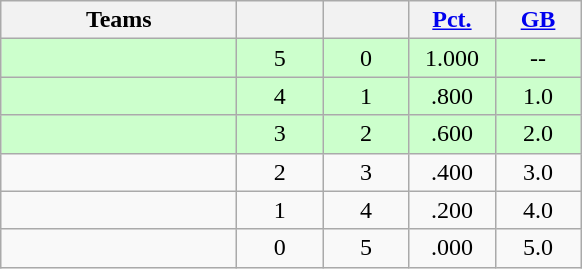<table class="wikitable" style="text-align:center;">
<tr>
<th width="150px">Teams</th>
<th width="50px"></th>
<th width="50px"></th>
<th width="50px"><a href='#'>Pct.</a></th>
<th width="50px"><a href='#'>GB</a></th>
</tr>
<tr style="background-color:#ccffcc">
<td align="left"></td>
<td>5</td>
<td>0</td>
<td>1.000</td>
<td>--</td>
</tr>
<tr style="background-color:#ccffcc">
<td align="left"></td>
<td>4</td>
<td>1</td>
<td>.800</td>
<td>1.0</td>
</tr>
<tr style="background-color:#ccffcc">
<td align="left"></td>
<td>3</td>
<td>2</td>
<td>.600</td>
<td>2.0</td>
</tr>
<tr style="background-color:">
<td align="left"></td>
<td>2</td>
<td>3</td>
<td>.400</td>
<td>3.0</td>
</tr>
<tr style="background-color:">
<td align="left"></td>
<td>1</td>
<td>4</td>
<td>.200</td>
<td>4.0</td>
</tr>
<tr style="background-color:">
<td align="left"></td>
<td>0</td>
<td>5</td>
<td>.000</td>
<td>5.0</td>
</tr>
</table>
